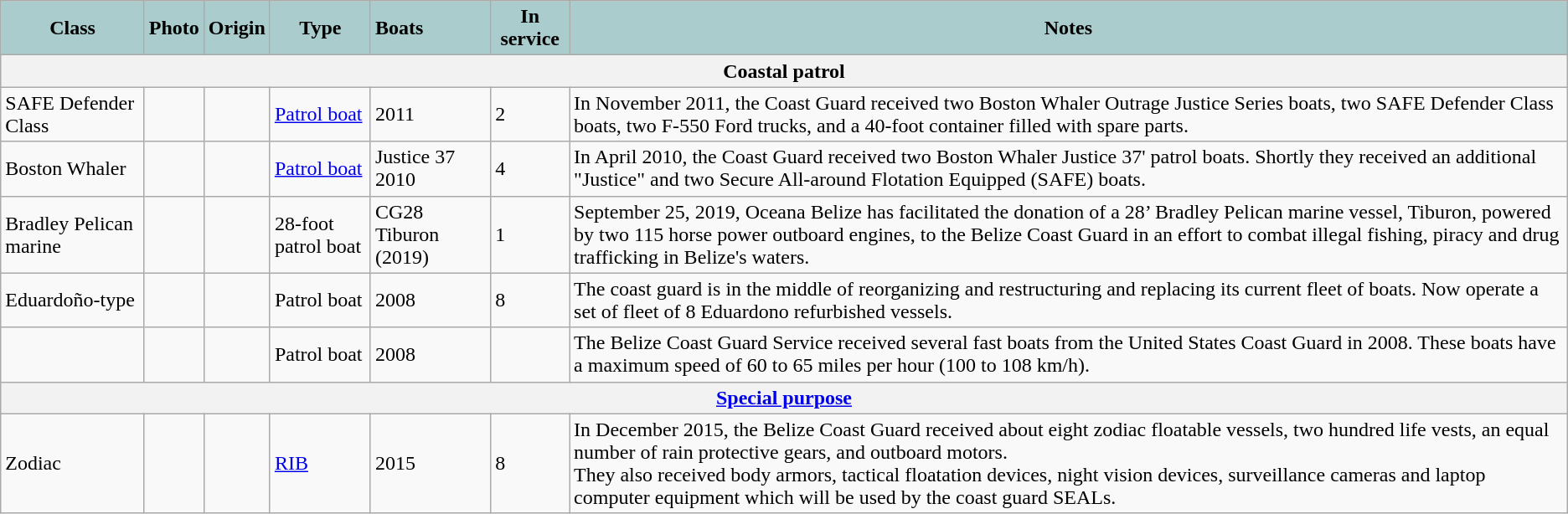<table class="wikitable">
<tr>
<th style="text-align:center; background:#acc;">Class</th>
<th style="text-align:center; background:#acc;">Photo</th>
<th style="text-align: center; background:#acc;">Origin</th>
<th style="text-align:l center; background:#acc;">Type</th>
<th style="text-align:left; background:#acc;">Boats</th>
<th style="text-align:center; background:#acc;">In service</th>
<th style="text-align: center; background:#acc;">Notes</th>
</tr>
<tr>
<th style="align: center; background: levander;" colspan="7">Coastal patrol</th>
</tr>
<tr>
<td>SAFE Defender Class</td>
<td></td>
<td></td>
<td><a href='#'>Patrol boat</a></td>
<td>2011</td>
<td>2</td>
<td>In November 2011, the Coast Guard received two Boston Whaler Outrage Justice Series boats, two SAFE Defender Class boats, two F-550 Ford trucks, and a 40-foot container filled with spare parts. </td>
</tr>
<tr>
<td>Boston Whaler</td>
<td></td>
<td></td>
<td><a href='#'>Patrol boat</a></td>
<td>Justice 37 2010</td>
<td>4</td>
<td>In April 2010, the Coast Guard received two Boston Whaler Justice 37' patrol boats. Shortly they received an additional "Justice" and two Secure All-around Flotation Equipped (SAFE) boats.</td>
</tr>
<tr>
<td>Bradley Pelican marine</td>
<td></td>
<td></td>
<td>28-foot patrol boat</td>
<td>CG28 Tiburon (2019)</td>
<td>1</td>
<td>September 25, 2019, Oceana Belize has facilitated the donation of a 28’ Bradley Pelican marine vessel, Tiburon, powered by two 115 horse power outboard engines, to the Belize Coast Guard in an effort to combat illegal fishing, piracy and drug trafficking in Belize's waters.</td>
</tr>
<tr>
<td>Eduardoño-type</td>
<td></td>
<td></td>
<td>Patrol boat</td>
<td>2008</td>
<td>8</td>
<td>The coast guard is in the middle of reorganizing and restructuring and replacing its current fleet of boats. Now operate a set of  fleet of 8 Eduardono refurbished vessels.</td>
</tr>
<tr>
<td></td>
<td></td>
<td></td>
<td>Patrol boat</td>
<td>2008</td>
<td></td>
<td>The Belize Coast Guard Service received several fast boats from the United States Coast Guard in 2008. These boats have a maximum speed of 60 to 65 miles per hour (100 to 108 km/h).</td>
</tr>
<tr>
<th style="align: center; background: levander;" colspan="7"><a href='#'>Special purpose</a></th>
</tr>
<tr>
<td>Zodiac</td>
<td></td>
<td></td>
<td><a href='#'>RIB</a></td>
<td>2015</td>
<td>8</td>
<td>In December 2015, the Belize Coast Guard received about eight zodiac floatable vessels, two hundred life vests, an equal number of rain protective gears, and outboard motors.<br>They also received body armors, tactical floatation devices, night vision devices, surveillance cameras and laptop computer equipment which will be used by the coast guard SEALs.</td>
</tr>
</table>
